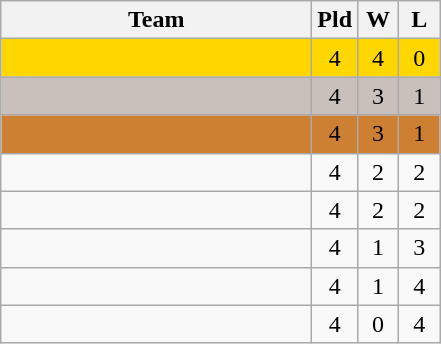<table class="wikitable" style="text-align:center">
<tr>
<th style="width:200px;">Team</th>
<th width="20">Pld</th>
<th width="20">W</th>
<th width="20">L</th>
</tr>
<tr style="background:gold;">
<td align=left></td>
<td>4</td>
<td>4</td>
<td>0</td>
</tr>
<tr style="background:#C9C0BB">
<td align=left></td>
<td>4</td>
<td>3</td>
<td>1</td>
</tr>
<tr style="background:#CD7F32">
<td align=left></td>
<td>4</td>
<td>3</td>
<td>1</td>
</tr>
<tr>
<td align=left></td>
<td>4</td>
<td>2</td>
<td>2</td>
</tr>
<tr>
<td align=left></td>
<td>4</td>
<td>2</td>
<td>2</td>
</tr>
<tr>
<td align=left></td>
<td>4</td>
<td>1</td>
<td>3</td>
</tr>
<tr>
<td align=left></td>
<td>4</td>
<td>1</td>
<td>4</td>
</tr>
<tr>
<td align=left></td>
<td>4</td>
<td>0</td>
<td>4</td>
</tr>
</table>
